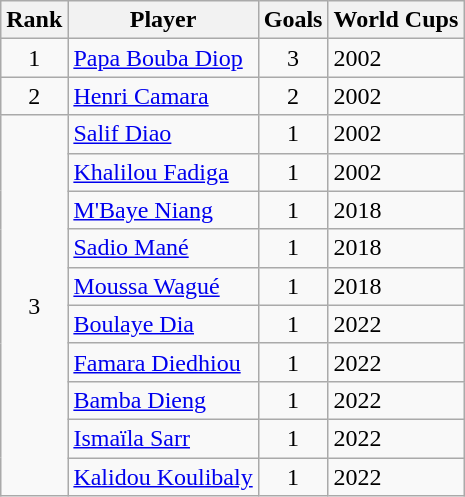<table class="wikitable" style="text-align: left;">
<tr>
<th>Rank</th>
<th>Player</th>
<th>Goals</th>
<th>World Cups</th>
</tr>
<tr>
<td align=center>1</td>
<td><a href='#'>Papa Bouba Diop</a></td>
<td align=center>3</td>
<td>2002</td>
</tr>
<tr>
<td align=center>2</td>
<td><a href='#'>Henri Camara</a></td>
<td align=center>2</td>
<td>2002</td>
</tr>
<tr>
<td rowspan=10 align=center>3</td>
<td><a href='#'>Salif Diao</a></td>
<td align=center>1</td>
<td>2002</td>
</tr>
<tr>
<td><a href='#'>Khalilou Fadiga</a></td>
<td align=center>1</td>
<td>2002</td>
</tr>
<tr>
<td><a href='#'>M'Baye Niang</a></td>
<td align=center>1</td>
<td>2018</td>
</tr>
<tr>
<td><a href='#'>Sadio Mané</a></td>
<td align=center>1</td>
<td>2018</td>
</tr>
<tr>
<td><a href='#'>Moussa Wagué</a></td>
<td align=center>1</td>
<td>2018</td>
</tr>
<tr>
<td><a href='#'>Boulaye Dia</a></td>
<td align=center>1</td>
<td>2022</td>
</tr>
<tr>
<td><a href='#'>Famara Diedhiou</a></td>
<td align=center>1</td>
<td>2022</td>
</tr>
<tr>
<td><a href='#'>Bamba Dieng</a></td>
<td align=center>1</td>
<td>2022</td>
</tr>
<tr>
<td><a href='#'>Ismaïla Sarr</a></td>
<td align=center>1</td>
<td>2022</td>
</tr>
<tr>
<td><a href='#'>Kalidou Koulibaly</a></td>
<td align=center>1</td>
<td>2022</td>
</tr>
</table>
